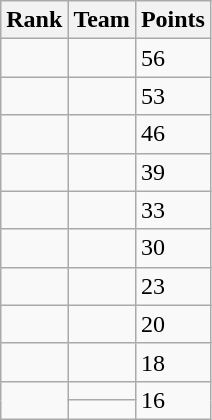<table class=wikitable>
<tr>
<th>Rank</th>
<th>Team</th>
<th>Points</th>
</tr>
<tr>
<td></td>
<td></td>
<td>56</td>
</tr>
<tr>
<td></td>
<td></td>
<td>53</td>
</tr>
<tr>
<td></td>
<td></td>
<td>46</td>
</tr>
<tr>
<td></td>
<td></td>
<td>39</td>
</tr>
<tr>
<td></td>
<td></td>
<td>33</td>
</tr>
<tr>
<td></td>
<td></td>
<td>30</td>
</tr>
<tr>
<td></td>
<td></td>
<td>23</td>
</tr>
<tr>
<td></td>
<td></td>
<td>20</td>
</tr>
<tr>
<td></td>
<td></td>
<td>18</td>
</tr>
<tr>
<td rowspan=2></td>
<td></td>
<td rowspan=2>16</td>
</tr>
<tr>
<td></td>
</tr>
</table>
